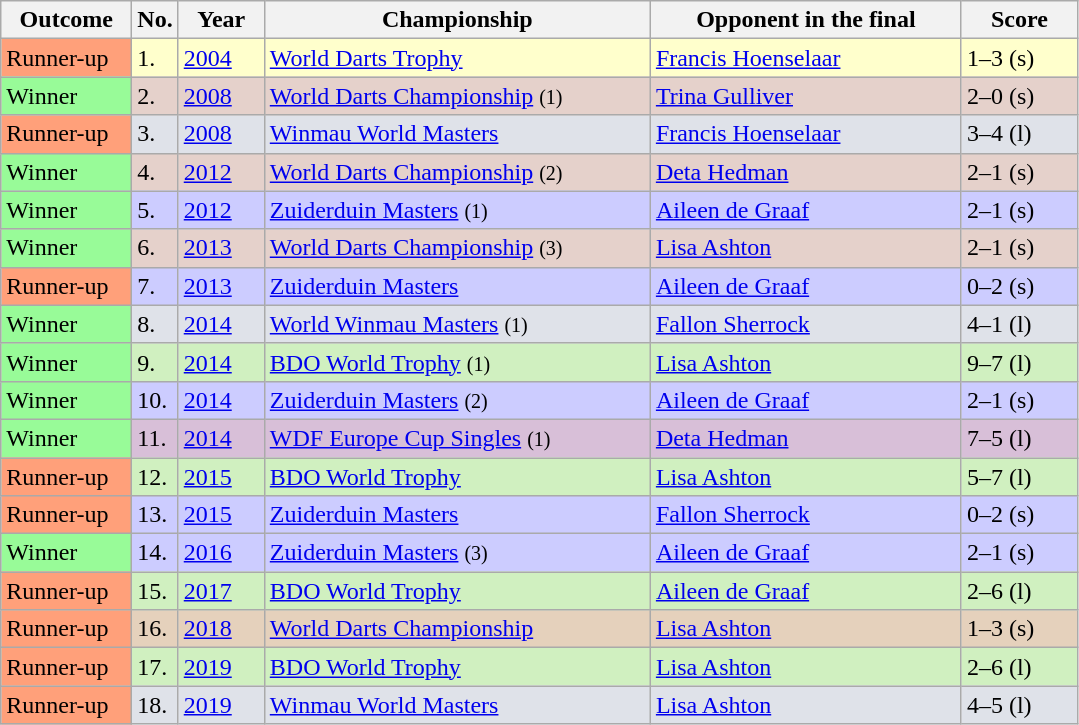<table class="sortable wikitable">
<tr>
<th style="width:80px;">Outcome</th>
<th style="width:20px;">No.</th>
<th style="width:50px;">Year</th>
<th style="width:250px;">Championship</th>
<th style="width:200px;">Opponent in the final</th>
<th style="width:70px;">Score</th>
</tr>
<tr style="background:#ffc;">
<td style="background:#ffa07a;">Runner-up</td>
<td>1.</td>
<td><a href='#'>2004</a></td>
<td><a href='#'>World Darts Trophy</a></td>
<td> <a href='#'>Francis Hoenselaar</a></td>
<td>1–3 (s)</td>
</tr>
<tr style="background:#e5d1cb;">
<td style="background:#98FB98">Winner</td>
<td>2.</td>
<td><a href='#'>2008</a></td>
<td><a href='#'>World Darts Championship</a> <small>(1)</small></td>
<td> <a href='#'>Trina Gulliver</a></td>
<td>2–0 (s)</td>
</tr>
<tr style="background:#dfe2e9;">
<td style="background:#ffa07a;">Runner-up</td>
<td>3.</td>
<td><a href='#'>2008</a></td>
<td><a href='#'>Winmau World Masters</a></td>
<td> <a href='#'>Francis Hoenselaar</a></td>
<td>3–4 (l)</td>
</tr>
<tr style="background:#e5d1cb;">
<td style="background:#98FB98">Winner</td>
<td>4.</td>
<td><a href='#'>2012</a></td>
<td><a href='#'>World Darts Championship</a> <small>(2)</small></td>
<td> <a href='#'>Deta Hedman</a></td>
<td>2–1 (s)</td>
</tr>
<tr style="background:#ccf;">
<td style="background:#98FB98">Winner</td>
<td>5.</td>
<td><a href='#'>2012</a></td>
<td><a href='#'>Zuiderduin Masters</a> <small>(1)</small></td>
<td> <a href='#'>Aileen de Graaf</a></td>
<td>2–1 (s)</td>
</tr>
<tr style="background:#e5d1cb;">
<td style="background:#98FB98">Winner</td>
<td>6.</td>
<td><a href='#'>2013</a></td>
<td><a href='#'>World Darts Championship</a> <small>(3)</small></td>
<td> <a href='#'>Lisa Ashton</a></td>
<td>2–1 (s)</td>
</tr>
<tr style="background:#ccf;">
<td style="background:#ffa07a;">Runner-up</td>
<td>7.</td>
<td><a href='#'>2013</a></td>
<td><a href='#'>Zuiderduin Masters</a></td>
<td> <a href='#'>Aileen de Graaf</a></td>
<td>0–2 (s)</td>
</tr>
<tr style="background:#dfe2e9;">
<td style="background:#98FB98">Winner</td>
<td>8.</td>
<td><a href='#'>2014</a></td>
<td><a href='#'>World Winmau Masters</a> <small>(1)</small></td>
<td> <a href='#'>Fallon Sherrock</a></td>
<td>4–1 (l)</td>
</tr>
<tr style="background:#d0f0c0;">
<td style="background:#98FB98">Winner</td>
<td>9.</td>
<td><a href='#'>2014</a></td>
<td><a href='#'>BDO World Trophy</a> <small>(1)</small></td>
<td> <a href='#'>Lisa Ashton</a></td>
<td>9–7 (l)</td>
</tr>
<tr style="background:#ccf;">
<td style="background:#98FB98">Winner</td>
<td>10.</td>
<td><a href='#'>2014</a></td>
<td><a href='#'>Zuiderduin Masters</a> <small>(2)</small></td>
<td> <a href='#'>Aileen de Graaf</a></td>
<td>2–1 (s)</td>
</tr>
<tr style="background:thistle">
<td style="background:#98FB98">Winner</td>
<td>11.</td>
<td><a href='#'>2014</a></td>
<td><a href='#'>WDF Europe Cup Singles</a> <small>(1)</small></td>
<td> <a href='#'>Deta Hedman</a></td>
<td>7–5 (l)</td>
</tr>
<tr style="background:#d0f0c0;">
<td style="background:#ffa07a;">Runner-up</td>
<td>12.</td>
<td><a href='#'>2015</a></td>
<td><a href='#'>BDO World Trophy</a></td>
<td> <a href='#'>Lisa Ashton</a></td>
<td>5–7 (l)</td>
</tr>
<tr style="background:#ccf;">
<td style="background:#ffa07a;">Runner-up</td>
<td>13.</td>
<td><a href='#'>2015</a></td>
<td><a href='#'>Zuiderduin Masters</a></td>
<td> <a href='#'>Fallon Sherrock</a></td>
<td>0–2 (s)</td>
</tr>
<tr style="background:#ccf;">
<td style="background:#98FB98">Winner</td>
<td>14.</td>
<td><a href='#'>2016</a></td>
<td><a href='#'>Zuiderduin Masters</a> <small>(3)</small></td>
<td> <a href='#'>Aileen de Graaf</a></td>
<td>2–1 (s)</td>
</tr>
<tr style="background:#d0f0c0;">
<td style="background:#ffa07a;">Runner-up</td>
<td>15.</td>
<td><a href='#'>2017</a></td>
<td><a href='#'>BDO World Trophy</a></td>
<td> <a href='#'>Aileen de Graaf</a></td>
<td>2–6 (l)</td>
</tr>
<tr style="background:#e5d1bc;">
<td style="background:#ffa07a">Runner-up</td>
<td>16.</td>
<td><a href='#'>2018</a></td>
<td><a href='#'>World Darts Championship</a></td>
<td> <a href='#'>Lisa Ashton</a></td>
<td>1–3 (s)</td>
</tr>
<tr style="background:#d0f0c0;">
<td style="background:#ffa07a">Runner-up</td>
<td>17.</td>
<td><a href='#'>2019</a></td>
<td><a href='#'>BDO World Trophy</a></td>
<td> <a href='#'>Lisa Ashton</a></td>
<td>2–6 (l)</td>
</tr>
<tr style="background:#dfe2e9;">
<td style="background:#ffa07a;">Runner-up</td>
<td>18.</td>
<td><a href='#'>2019</a></td>
<td><a href='#'>Winmau World Masters</a></td>
<td> <a href='#'>Lisa Ashton</a></td>
<td>4–5 (l)</td>
</tr>
</table>
